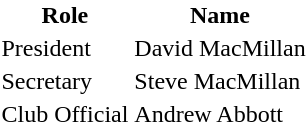<table class="toccolours">
<tr>
<th style="background:white;">Role</th>
<th style="background:white;">Name</th>
</tr>
<tr>
<td>President</td>
<td> David MacMillan</td>
</tr>
<tr>
<td>Secretary</td>
<td> Steve MacMillan</td>
</tr>
<tr>
<td>Club Official</td>
<td> Andrew Abbott</td>
</tr>
</table>
